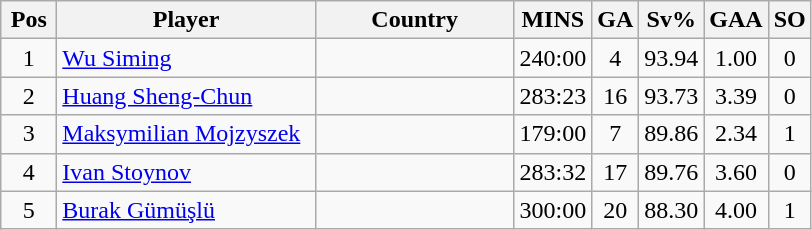<table class="wikitable sortable" style="text-align: center;">
<tr>
<th width=30>Pos</th>
<th width=165>Player</th>
<th width=125>Country</th>
<th width=20>MINS</th>
<th width=20>GA</th>
<th width=20>Sv%</th>
<th width=20>GAA</th>
<th width=20>SO</th>
</tr>
<tr>
<td>1</td>
<td align=left><a href='#'>Wu Siming</a></td>
<td align=left></td>
<td>240:00</td>
<td>4</td>
<td>93.94</td>
<td>1.00</td>
<td>0</td>
</tr>
<tr>
<td>2</td>
<td align = left><a href='#'>Huang Sheng-Chun</a></td>
<td align = left></td>
<td>283:23</td>
<td>16</td>
<td>93.73</td>
<td>3.39</td>
<td>0</td>
</tr>
<tr>
<td>3</td>
<td align=left><a href='#'>Maksymilian Mojzyszek</a></td>
<td align=left></td>
<td>179:00</td>
<td>7</td>
<td>89.86</td>
<td>2.34</td>
<td>1</td>
</tr>
<tr>
<td>4</td>
<td align=left><a href='#'>Ivan Stoynov</a></td>
<td align=left></td>
<td>283:32</td>
<td>17</td>
<td>89.76</td>
<td>3.60</td>
<td>0</td>
</tr>
<tr>
<td>5</td>
<td align=left><a href='#'>Burak Gümüşlü</a></td>
<td align=left></td>
<td>300:00</td>
<td>20</td>
<td>88.30</td>
<td>4.00</td>
<td>1</td>
</tr>
</table>
